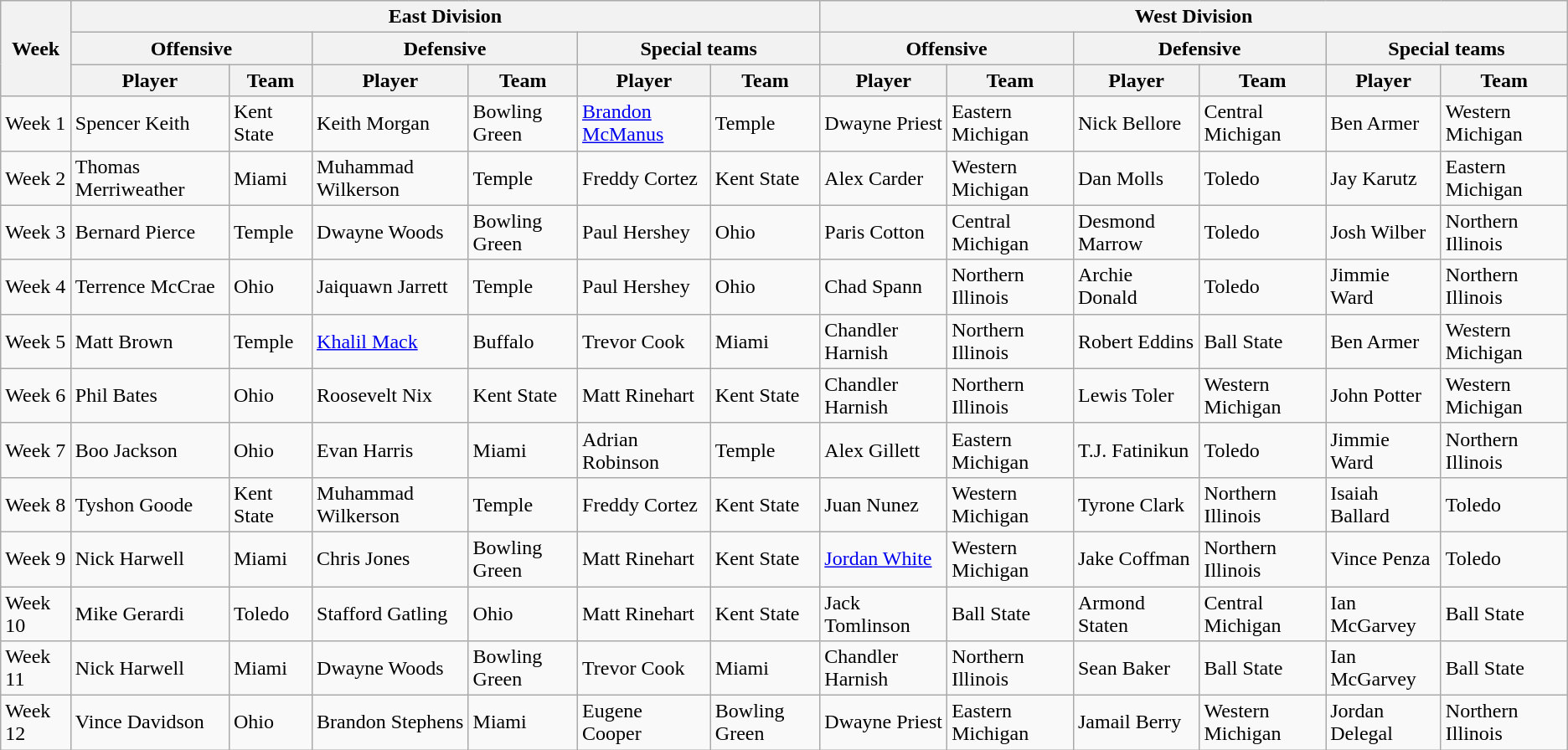<table class="wikitable">
<tr>
<th rowspan="3">Week</th>
<th colspan="6">East Division</th>
<th colspan="6">West Division</th>
</tr>
<tr>
<th colspan="2">Offensive</th>
<th colspan="2">Defensive</th>
<th colspan="2">Special teams</th>
<th colspan="2">Offensive</th>
<th colspan="2">Defensive</th>
<th colspan="2">Special teams</th>
</tr>
<tr>
<th>Player</th>
<th>Team</th>
<th>Player</th>
<th>Team</th>
<th>Player</th>
<th>Team</th>
<th>Player</th>
<th>Team</th>
<th>Player</th>
<th>Team</th>
<th>Player</th>
<th>Team</th>
</tr>
<tr>
<td>Week 1</td>
<td>Spencer Keith</td>
<td>Kent State</td>
<td>Keith Morgan</td>
<td>Bowling Green</td>
<td><a href='#'>Brandon McManus</a></td>
<td>Temple</td>
<td>Dwayne Priest</td>
<td>Eastern Michigan</td>
<td>Nick Bellore</td>
<td>Central Michigan</td>
<td>Ben Armer</td>
<td>Western Michigan</td>
</tr>
<tr>
<td>Week 2</td>
<td>Thomas Merriweather</td>
<td>Miami</td>
<td>Muhammad Wilkerson</td>
<td>Temple</td>
<td>Freddy Cortez</td>
<td>Kent State</td>
<td>Alex Carder</td>
<td>Western Michigan</td>
<td>Dan Molls</td>
<td>Toledo</td>
<td>Jay Karutz</td>
<td>Eastern Michigan</td>
</tr>
<tr>
<td>Week 3</td>
<td>Bernard Pierce</td>
<td>Temple</td>
<td>Dwayne Woods</td>
<td>Bowling Green</td>
<td>Paul Hershey</td>
<td>Ohio</td>
<td>Paris Cotton</td>
<td>Central Michigan</td>
<td>Desmond Marrow</td>
<td>Toledo</td>
<td>Josh Wilber</td>
<td>Northern Illinois</td>
</tr>
<tr>
<td>Week 4</td>
<td>Terrence McCrae</td>
<td>Ohio</td>
<td>Jaiquawn Jarrett</td>
<td>Temple</td>
<td>Paul Hershey</td>
<td>Ohio</td>
<td>Chad Spann</td>
<td>Northern Illinois</td>
<td>Archie Donald</td>
<td>Toledo</td>
<td>Jimmie Ward</td>
<td>Northern Illinois</td>
</tr>
<tr>
<td>Week 5</td>
<td>Matt Brown</td>
<td>Temple</td>
<td><a href='#'>Khalil Mack</a></td>
<td>Buffalo</td>
<td>Trevor Cook</td>
<td>Miami</td>
<td>Chandler Harnish</td>
<td>Northern Illinois</td>
<td>Robert Eddins</td>
<td>Ball State</td>
<td>Ben Armer</td>
<td>Western Michigan</td>
</tr>
<tr>
<td>Week 6</td>
<td>Phil Bates</td>
<td>Ohio</td>
<td>Roosevelt Nix</td>
<td>Kent State</td>
<td>Matt Rinehart</td>
<td>Kent State</td>
<td>Chandler Harnish</td>
<td>Northern Illinois</td>
<td>Lewis Toler</td>
<td>Western Michigan</td>
<td>John Potter</td>
<td>Western Michigan</td>
</tr>
<tr>
<td>Week 7</td>
<td>Boo Jackson</td>
<td>Ohio</td>
<td>Evan Harris</td>
<td>Miami</td>
<td>Adrian Robinson</td>
<td>Temple</td>
<td>Alex Gillett</td>
<td>Eastern Michigan</td>
<td>T.J. Fatinikun</td>
<td>Toledo</td>
<td>Jimmie Ward</td>
<td>Northern Illinois</td>
</tr>
<tr>
<td>Week 8</td>
<td>Tyshon Goode</td>
<td>Kent State</td>
<td>Muhammad Wilkerson</td>
<td>Temple</td>
<td>Freddy Cortez</td>
<td>Kent State</td>
<td>Juan Nunez</td>
<td>Western Michigan</td>
<td>Tyrone Clark</td>
<td>Northern Illinois</td>
<td>Isaiah Ballard</td>
<td>Toledo</td>
</tr>
<tr>
<td>Week 9</td>
<td>Nick Harwell</td>
<td>Miami</td>
<td>Chris Jones</td>
<td>Bowling Green</td>
<td>Matt Rinehart</td>
<td>Kent State</td>
<td><a href='#'>Jordan White</a></td>
<td>Western Michigan</td>
<td>Jake Coffman</td>
<td>Northern Illinois</td>
<td>Vince Penza</td>
<td>Toledo</td>
</tr>
<tr>
<td>Week 10</td>
<td>Mike Gerardi</td>
<td>Toledo</td>
<td>Stafford Gatling</td>
<td>Ohio</td>
<td>Matt Rinehart</td>
<td>Kent State</td>
<td>Jack Tomlinson</td>
<td>Ball State</td>
<td>Armond Staten</td>
<td>Central Michigan</td>
<td>Ian McGarvey</td>
<td>Ball State</td>
</tr>
<tr>
<td>Week 11</td>
<td>Nick Harwell</td>
<td>Miami</td>
<td>Dwayne Woods</td>
<td>Bowling Green</td>
<td>Trevor Cook</td>
<td>Miami</td>
<td>Chandler Harnish</td>
<td>Northern Illinois</td>
<td>Sean Baker</td>
<td>Ball State</td>
<td>Ian McGarvey</td>
<td>Ball State</td>
</tr>
<tr>
<td>Week 12 </td>
<td>Vince Davidson</td>
<td>Ohio</td>
<td>Brandon Stephens</td>
<td>Miami</td>
<td>Eugene Cooper</td>
<td>Bowling Green</td>
<td>Dwayne Priest</td>
<td>Eastern Michigan</td>
<td>Jamail Berry</td>
<td>Western Michigan</td>
<td>Jordan Delegal</td>
<td>Northern Illinois</td>
</tr>
</table>
